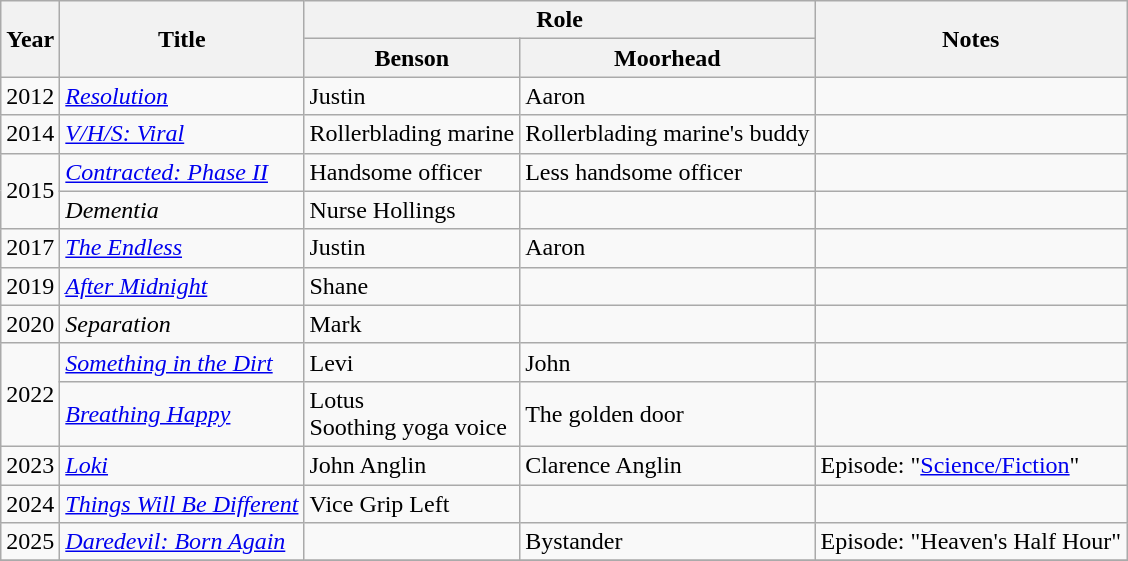<table class="wikitable">
<tr>
<th rowspan=2>Year</th>
<th rowspan=2>Title</th>
<th colspan=2>Role</th>
<th rowspan=2>Notes</th>
</tr>
<tr>
<th>Benson</th>
<th>Moorhead</th>
</tr>
<tr>
<td>2012</td>
<td><em><a href='#'>Resolution</a></em></td>
<td>Justin</td>
<td>Aaron</td>
<td></td>
</tr>
<tr>
<td>2014</td>
<td><em><a href='#'>V/H/S: Viral</a></em></td>
<td>Rollerblading marine</td>
<td>Rollerblading marine's buddy</td>
<td></td>
</tr>
<tr>
<td rowspan=2>2015</td>
<td><em><a href='#'>Contracted: Phase II</a></em></td>
<td>Handsome officer</td>
<td>Less handsome officer</td>
<td></td>
</tr>
<tr>
<td><em>Dementia</em></td>
<td>Nurse Hollings</td>
<td></td>
<td></td>
</tr>
<tr>
<td>2017</td>
<td><em><a href='#'>The Endless</a></em></td>
<td>Justin</td>
<td>Aaron</td>
<td></td>
</tr>
<tr>
<td>2019</td>
<td><em><a href='#'>After Midnight</a></em></td>
<td>Shane</td>
<td></td>
<td></td>
</tr>
<tr>
<td>2020</td>
<td><em>Separation</em></td>
<td>Mark</td>
<td></td>
<td></td>
</tr>
<tr>
<td rowspan=2>2022</td>
<td><em><a href='#'>Something in the Dirt</a></em></td>
<td>Levi</td>
<td>John</td>
<td></td>
</tr>
<tr>
<td><em><a href='#'>Breathing Happy</a></em></td>
<td>Lotus<br>Soothing yoga voice</td>
<td>The golden door</td>
<td></td>
</tr>
<tr>
<td>2023</td>
<td><em><a href='#'>Loki</a></em></td>
<td>John Anglin</td>
<td>Clarence Anglin</td>
<td>Episode: "<a href='#'>Science/Fiction</a>"</td>
</tr>
<tr>
<td>2024</td>
<td><em><a href='#'>Things Will Be Different</a></em></td>
<td>Vice Grip Left</td>
<td></td>
<td></td>
</tr>
<tr>
<td>2025</td>
<td><em><a href='#'>Daredevil: Born Again</a></em></td>
<td></td>
<td>Bystander</td>
<td>Episode: "Heaven's Half Hour"</td>
</tr>
<tr>
</tr>
</table>
